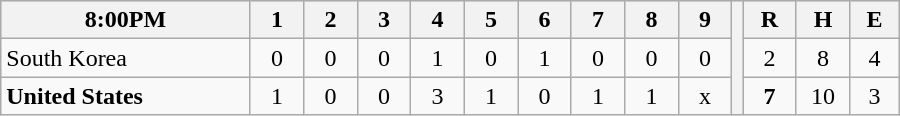<table border=1 cellspacing=0 width=600 style="margin-left:3em;" class="wikitable">
<tr style="text-align:center; background-color:#e6e6e6;">
<th align=left width=28%>8:00PM</th>
<th width=6%>1</th>
<th width=6%>2</th>
<th width=6%>3</th>
<th width=6%>4</th>
<th width=6%>5</th>
<th width=6%>6</th>
<th width=6%>7</th>
<th width=6%>8</th>
<th width=6%>9</th>
<th rowspan="3" width=0.5%></th>
<th width=6%>R</th>
<th width=6%>H</th>
<th width=6%>E</th>
</tr>
<tr style="text-align:center;">
<td align=left> South Korea</td>
<td>0</td>
<td>0</td>
<td>0</td>
<td>1</td>
<td>0</td>
<td>1</td>
<td>0</td>
<td>0</td>
<td>0</td>
<td>2</td>
<td>8</td>
<td>4</td>
</tr>
<tr style="text-align:center;">
<td align=left> <strong>United States</strong></td>
<td>1</td>
<td>0</td>
<td>0</td>
<td>3</td>
<td>1</td>
<td>0</td>
<td>1</td>
<td>1</td>
<td>x</td>
<td><strong>7</strong></td>
<td>10</td>
<td>3</td>
</tr>
</table>
